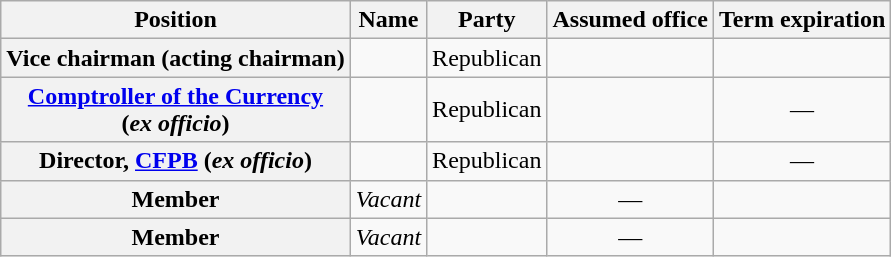<table class="wikitable sortable" style="text-align:center">
<tr>
<th>Position</th>
<th>Name</th>
<th>Party</th>
<th>Assumed office</th>
<th>Term expiration</th>
</tr>
<tr>
<th>Vice chairman (acting chairman)</th>
<td></td>
<td>Republican</td>
<td></td>
<td></td>
</tr>
<tr>
<th><a href='#'>Comptroller of the Currency</a><br>(<em>ex officio</em>)</th>
<td> </td>
<td>Republican</td>
<td></td>
<td>—</td>
</tr>
<tr>
<th>Director, <a href='#'>CFPB</a> (<em>ex officio</em>)</th>
<td> </td>
<td>Republican</td>
<td></td>
<td>—</td>
</tr>
<tr>
<th>Member</th>
<td><em>Vacant</em></td>
<td></td>
<td>—</td>
<td></td>
</tr>
<tr>
<th>Member</th>
<td><em>Vacant</em></td>
<td></td>
<td>—</td>
<td></td>
</tr>
</table>
